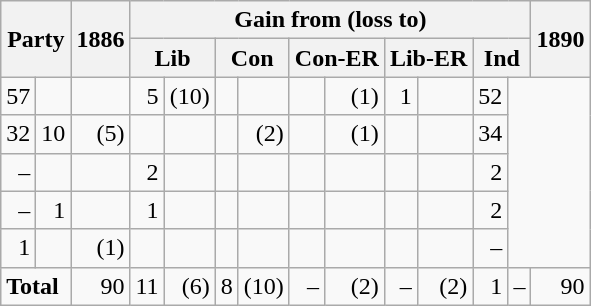<table class="wikitable" style="text-align:right">
<tr>
<th rowspan="2" colspan="2">Party</th>
<th rowspan="2" style="width:1em;">1886</th>
<th colspan="10">Gain from (loss to)</th>
<th rowspan="2" style="width:1em;">1890</th>
</tr>
<tr>
<th colspan="2">Lib</th>
<th colspan="2">Con</th>
<th colspan="2">Con-ER</th>
<th colspan="2">Lib-ER</th>
<th colspan="2">Ind</th>
</tr>
<tr>
<td>57</td>
<td></td>
<td></td>
<td>5</td>
<td>(10)</td>
<td></td>
<td></td>
<td></td>
<td>(1)</td>
<td>1</td>
<td></td>
<td>52</td>
</tr>
<tr>
<td>32</td>
<td>10</td>
<td>(5)</td>
<td></td>
<td></td>
<td></td>
<td>(2)</td>
<td></td>
<td>(1)</td>
<td></td>
<td></td>
<td>34</td>
</tr>
<tr>
<td>–</td>
<td></td>
<td></td>
<td>2</td>
<td></td>
<td></td>
<td></td>
<td></td>
<td></td>
<td></td>
<td></td>
<td>2</td>
</tr>
<tr>
<td>–</td>
<td>1</td>
<td></td>
<td>1</td>
<td></td>
<td></td>
<td></td>
<td></td>
<td></td>
<td></td>
<td></td>
<td>2</td>
</tr>
<tr>
<td>1</td>
<td></td>
<td>(1)</td>
<td></td>
<td></td>
<td></td>
<td></td>
<td></td>
<td></td>
<td></td>
<td></td>
<td>–</td>
</tr>
<tr>
<td colspan="2" style="text-align:left;"><strong>Total</strong></td>
<td>90</td>
<td>11</td>
<td>(6)</td>
<td>8</td>
<td>(10)</td>
<td>–</td>
<td>(2)</td>
<td>–</td>
<td>(2)</td>
<td>1</td>
<td>–</td>
<td>90</td>
</tr>
</table>
